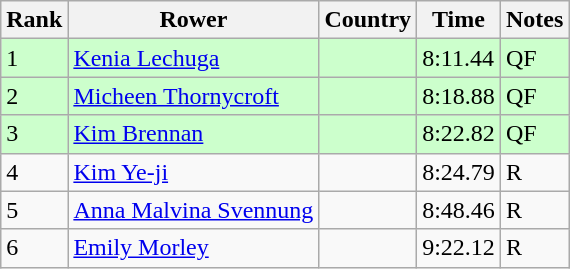<table class="wikitable">
<tr>
<th>Rank</th>
<th>Rower</th>
<th>Country</th>
<th>Time</th>
<th>Notes</th>
</tr>
<tr bgcolor=ccffcc>
<td>1</td>
<td><a href='#'>Kenia Lechuga</a></td>
<td></td>
<td>8:11.44</td>
<td>QF</td>
</tr>
<tr bgcolor=ccffcc>
<td>2</td>
<td><a href='#'>Micheen Thornycroft</a></td>
<td></td>
<td>8:18.88</td>
<td>QF</td>
</tr>
<tr bgcolor=ccffcc>
<td>3</td>
<td><a href='#'>Kim Brennan</a></td>
<td></td>
<td>8:22.82</td>
<td>QF</td>
</tr>
<tr>
<td>4</td>
<td><a href='#'>Kim Ye-ji</a></td>
<td></td>
<td>8:24.79</td>
<td>R</td>
</tr>
<tr>
<td>5</td>
<td><a href='#'>Anna Malvina Svennung</a></td>
<td></td>
<td>8:48.46</td>
<td>R</td>
</tr>
<tr>
<td>6</td>
<td><a href='#'>Emily Morley</a></td>
<td></td>
<td>9:22.12</td>
<td>R</td>
</tr>
</table>
